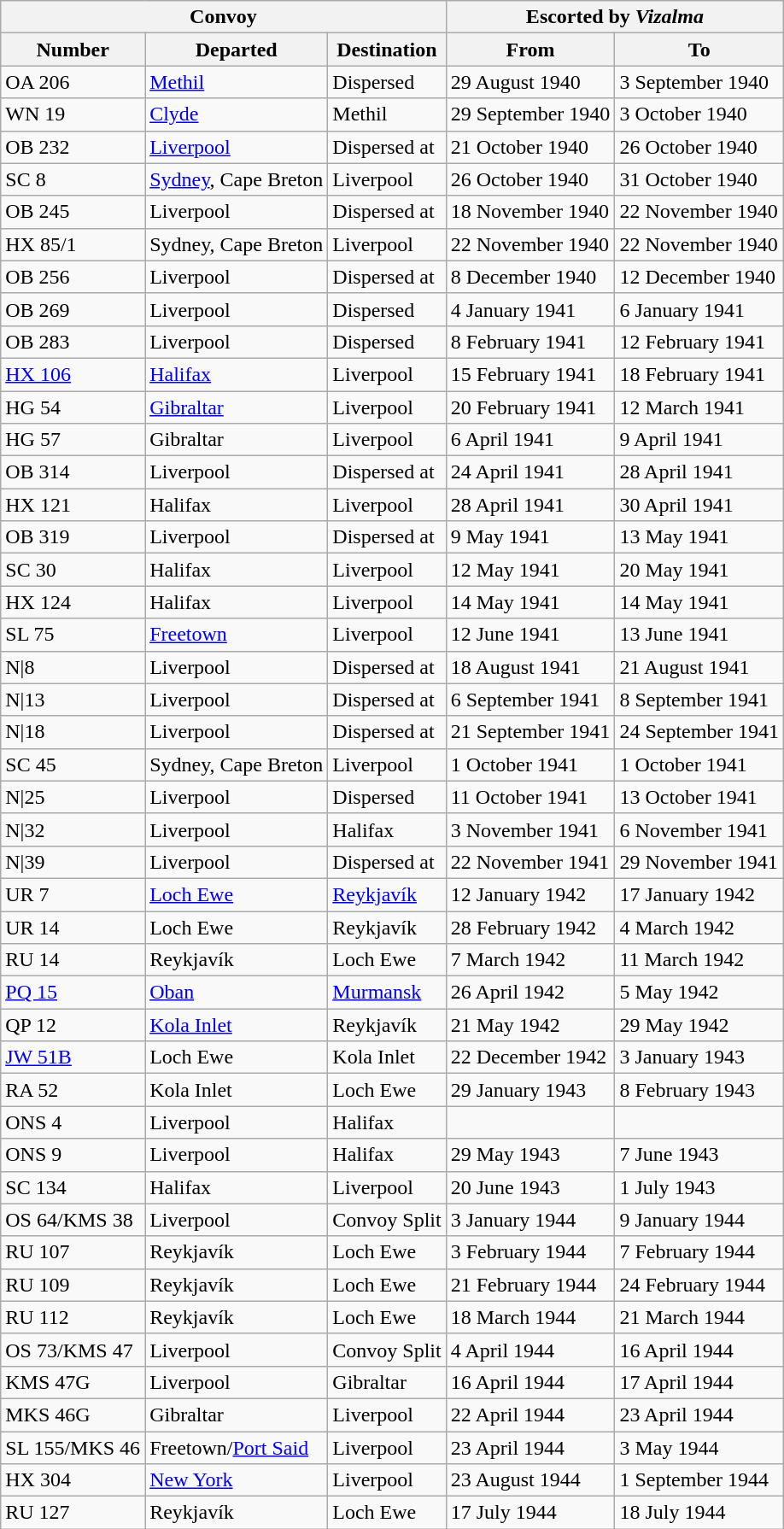<table class="wikitable" border="1">
<tr>
<th colspan=3>Convoy</th>
<th colspan=2>Escorted by <em>Vizalma</em></th>
</tr>
<tr>
<th>Number</th>
<th>Departed</th>
<th>Destination</th>
<th>From</th>
<th>To</th>
</tr>
<tr>
<td>OA 206</td>
<td><a href='#'>Methil</a></td>
<td>Dispersed</td>
<td>29 August 1940</td>
<td>3 September 1940</td>
</tr>
<tr>
<td>WN 19</td>
<td><a href='#'>Clyde</a></td>
<td>Methil</td>
<td>29 September 1940</td>
<td>3 October 1940</td>
</tr>
<tr>
<td>OB 232</td>
<td><a href='#'>Liverpool</a></td>
<td>Dispersed at </td>
<td>21 October 1940</td>
<td>26 October 1940</td>
</tr>
<tr>
<td>SC 8</td>
<td><a href='#'>Sydney</a>, Cape Breton</td>
<td>Liverpool</td>
<td>26 October 1940</td>
<td>31 October 1940</td>
</tr>
<tr>
<td>OB 245</td>
<td>Liverpool</td>
<td>Dispersed at </td>
<td>18 November 1940</td>
<td>22 November 1940</td>
</tr>
<tr>
<td>HX 85/1</td>
<td>Sydney, Cape Breton</td>
<td>Liverpool</td>
<td>22 November 1940</td>
<td>22 November 1940</td>
</tr>
<tr>
<td>OB 256</td>
<td>Liverpool</td>
<td>Dispersed at </td>
<td>8 December 1940</td>
<td>12 December 1940</td>
</tr>
<tr>
<td>OB 269</td>
<td>Liverpool</td>
<td>Dispersed</td>
<td>4 January 1941</td>
<td>6 January 1941</td>
</tr>
<tr>
<td>OB 283</td>
<td>Liverpool</td>
<td>Dispersed</td>
<td>8 February 1941</td>
<td>12 February 1941</td>
</tr>
<tr>
<td><a href='#'>HX 106</a></td>
<td><a href='#'>Halifax</a></td>
<td>Liverpool</td>
<td>15 February 1941</td>
<td>18 February 1941</td>
</tr>
<tr>
<td>HG 54</td>
<td><a href='#'>Gibraltar</a></td>
<td>Liverpool</td>
<td>20 February 1941</td>
<td>12 March 1941</td>
</tr>
<tr>
<td>HG 57</td>
<td>Gibraltar</td>
<td>Liverpool</td>
<td>6 April 1941</td>
<td>9 April 1941</td>
</tr>
<tr>
<td>OB 314</td>
<td>Liverpool</td>
<td>Dispersed at </td>
<td>24 April 1941</td>
<td>28 April 1941</td>
</tr>
<tr>
<td>HX 121</td>
<td>Halifax</td>
<td>Liverpool</td>
<td>28 April 1941</td>
<td>30 April 1941</td>
</tr>
<tr>
<td>OB 319</td>
<td>Liverpool</td>
<td>Dispersed at </td>
<td>9 May 1941</td>
<td>13 May 1941</td>
</tr>
<tr>
<td>SC 30</td>
<td>Halifax</td>
<td>Liverpool</td>
<td>12 May 1941</td>
<td>20 May 1941</td>
</tr>
<tr>
<td>HX 124</td>
<td>Halifax</td>
<td>Liverpool</td>
<td>14 May 1941</td>
<td>14 May 1941</td>
</tr>
<tr>
<td>SL 75</td>
<td><a href='#'>Freetown</a></td>
<td>Liverpool</td>
<td>12 June 1941</td>
<td>13 June 1941</td>
</tr>
<tr>
<td O>N|8</td>
<td>Liverpool</td>
<td>Dispersed at </td>
<td>18 August 1941</td>
<td>21 August 1941</td>
</tr>
<tr>
<td O>N|13</td>
<td>Liverpool</td>
<td>Dispersed at </td>
<td>6 September 1941</td>
<td>8 September 1941</td>
</tr>
<tr>
<td O>N|18</td>
<td>Liverpool</td>
<td>Dispersed at </td>
<td>21 September 1941</td>
<td>24 September 1941</td>
</tr>
<tr>
<td>SC 45</td>
<td>Sydney, Cape Breton</td>
<td>Liverpool</td>
<td>1 October 1941</td>
<td>1 October 1941</td>
</tr>
<tr>
<td O>N|25</td>
<td>Liverpool</td>
<td>Dispersed</td>
<td>11 October 1941</td>
<td>13 October 1941</td>
</tr>
<tr>
<td O>N|32</td>
<td>Liverpool</td>
<td>Halifax</td>
<td>3 November 1941</td>
<td>6 November 1941</td>
</tr>
<tr>
<td O>N|39</td>
<td>Liverpool</td>
<td>Dispersed at </td>
<td>22 November 1941</td>
<td>29 November 1941</td>
</tr>
<tr>
<td>UR 7</td>
<td><a href='#'>Loch Ewe</a></td>
<td><a href='#'>Reykjavík</a></td>
<td>12 January 1942</td>
<td>17 January 1942</td>
</tr>
<tr>
<td>UR 14</td>
<td>Loch Ewe</td>
<td>Reykjavík</td>
<td>28 February 1942</td>
<td>4 March 1942</td>
</tr>
<tr>
<td>RU 14</td>
<td>Reykjavík</td>
<td>Loch Ewe</td>
<td>7 March 1942</td>
<td>11 March 1942</td>
</tr>
<tr>
<td><a href='#'>PQ 15</a></td>
<td><a href='#'>Oban</a></td>
<td><a href='#'>Murmansk</a></td>
<td>26 April 1942</td>
<td>5 May 1942</td>
</tr>
<tr>
<td>QP 12</td>
<td><a href='#'>Kola Inlet</a></td>
<td>Reykjavík</td>
<td>21 May 1942</td>
<td>29 May 1942</td>
</tr>
<tr>
<td><a href='#'>JW 51B</a></td>
<td>Loch Ewe</td>
<td>Kola Inlet</td>
<td>22 December 1942</td>
<td>3 January 1943</td>
</tr>
<tr>
<td>RA 52</td>
<td>Kola Inlet</td>
<td>Loch Ewe</td>
<td>29 January 1943</td>
<td>8 February 1943</td>
</tr>
<tr>
<td>ONS 4</td>
<td>Liverpool</td>
<td>Halifax</td>
<td></td>
<td></td>
</tr>
<tr>
<td>ONS 9</td>
<td>Liverpool</td>
<td>Halifax</td>
<td>29 May 1943</td>
<td>7 June 1943</td>
</tr>
<tr>
<td>SC 134</td>
<td>Halifax</td>
<td>Liverpool</td>
<td>20 June 1943</td>
<td>1 July 1943</td>
</tr>
<tr>
<td>OS 64/KMS 38</td>
<td>Liverpool</td>
<td>Convoy Split</td>
<td>3 January 1944</td>
<td>9 January 1944</td>
</tr>
<tr>
<td>RU 107</td>
<td>Reykjavík</td>
<td>Loch Ewe</td>
<td>3 February 1944</td>
<td>7 February 1944</td>
</tr>
<tr>
<td>RU 109</td>
<td>Reykjavík</td>
<td>Loch Ewe</td>
<td>21 February 1944</td>
<td>24 February 1944</td>
</tr>
<tr>
<td>RU 112</td>
<td>Reykjavík</td>
<td>Loch Ewe</td>
<td>18 March 1944</td>
<td>21 March 1944</td>
</tr>
<tr>
<td>OS 73/KMS 47</td>
<td>Liverpool</td>
<td>Convoy Split</td>
<td>4 April 1944</td>
<td>16 April 1944</td>
</tr>
<tr>
<td>KMS 47G</td>
<td>Liverpool</td>
<td>Gibraltar</td>
<td>16 April 1944</td>
<td>17 April 1944</td>
</tr>
<tr>
<td>MKS 46G</td>
<td>Gibraltar</td>
<td>Liverpool</td>
<td>22 April 1944</td>
<td>23 April 1944</td>
</tr>
<tr>
<td>SL 155/MKS 46</td>
<td>Freetown/<a href='#'>Port Said</a></td>
<td>Liverpool</td>
<td>23 April 1944</td>
<td>3 May 1944</td>
</tr>
<tr>
<td>HX 304</td>
<td><a href='#'>New York</a></td>
<td>Liverpool</td>
<td>23 August 1944</td>
<td>1 September 1944</td>
</tr>
<tr>
<td>RU 127</td>
<td>Reykjavík</td>
<td>Loch Ewe</td>
<td>17 July 1944</td>
<td>18 July 1944</td>
</tr>
</table>
